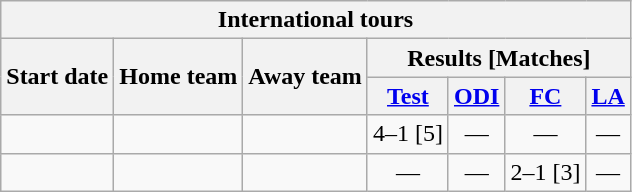<table class="wikitable">
<tr>
<th colspan="7">International tours</th>
</tr>
<tr>
<th rowspan="2">Start date</th>
<th rowspan="2">Home team</th>
<th rowspan="2">Away team</th>
<th colspan="4">Results [Matches]</th>
</tr>
<tr>
<th><a href='#'>Test</a></th>
<th><a href='#'>ODI</a></th>
<th><a href='#'>FC</a></th>
<th><a href='#'>LA</a></th>
</tr>
<tr>
<td><a href='#'></a></td>
<td></td>
<td></td>
<td>4–1 [5]</td>
<td ; style="text-align:center">—</td>
<td ; style="text-align:center">—</td>
<td ; style="text-align:center">—</td>
</tr>
<tr>
<td><a href='#'></a></td>
<td></td>
<td></td>
<td ; style="text-align:center">—</td>
<td ; style="text-align:center">—</td>
<td>2–1 [3]</td>
<td ; style="text-align:center">—</td>
</tr>
</table>
